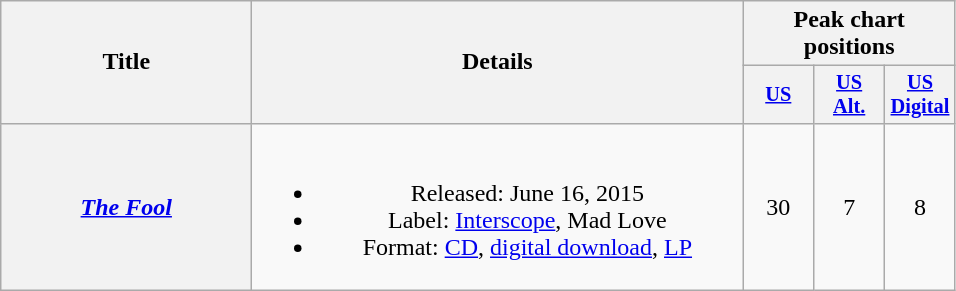<table class="wikitable plainrowheaders" style="text-align:center;">
<tr>
<th scope="col" rowspan="2" style="width:10em;">Title</th>
<th scope="col" rowspan="2" style="width:20em;">Details</th>
<th scope="col" colspan="3">Peak chart positions</th>
</tr>
<tr>
<th scope="col" style="width:3em;font-size:85%;"><a href='#'>US</a><br></th>
<th scope="col" style="width:3em;font-size:85%;"><a href='#'>US<br>Alt.</a><br></th>
<th scope="col" style="width:3em;font-size:85%;"><a href='#'>US Digital</a></th>
</tr>
<tr>
<th scope="row"><em><a href='#'>The Fool</a></em></th>
<td><br><ul><li>Released: June 16, 2015</li><li>Label: <a href='#'>Interscope</a>, Mad Love</li><li>Format: <a href='#'>CD</a>, <a href='#'>digital download</a>, <a href='#'>LP</a></li></ul></td>
<td>30</td>
<td>7</td>
<td>8</td>
</tr>
</table>
